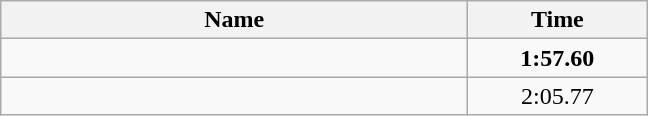<table class="wikitable" style="text-align:center;">
<tr>
<th style="width:19em">Name</th>
<th style="width:7em">Time</th>
</tr>
<tr>
<td align=left><strong></strong></td>
<td><strong>1:57.60</strong></td>
</tr>
<tr>
<td align=left></td>
<td>2:05.77</td>
</tr>
</table>
